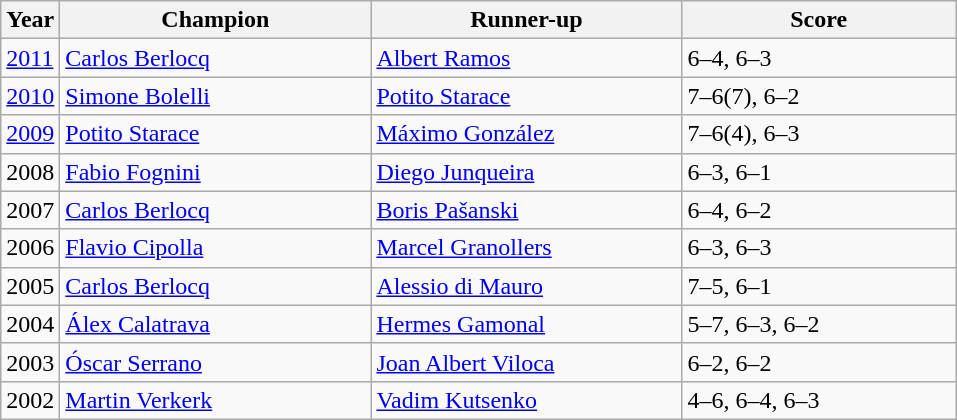<table class="wikitable">
<tr>
<th>Year</th>
<th width="200">Champion</th>
<th width="200">Runner-up</th>
<th width="175">Score</th>
</tr>
<tr>
<td><a href='#'>2011</a></td>
<td> <a href='#'>Carlos Berlocq</a></td>
<td> <a href='#'>Albert Ramos</a></td>
<td>6–4, 6–3</td>
</tr>
<tr>
<td><a href='#'>2010</a></td>
<td> <a href='#'>Simone Bolelli</a></td>
<td> <a href='#'>Potito Starace</a></td>
<td>7–6(7), 6–2</td>
</tr>
<tr>
<td><a href='#'>2009</a></td>
<td> <a href='#'>Potito Starace</a></td>
<td> <a href='#'>Máximo González</a></td>
<td>7–6(4), 6–3</td>
</tr>
<tr>
<td>2008</td>
<td> <a href='#'>Fabio Fognini</a></td>
<td> <a href='#'>Diego Junqueira</a></td>
<td>6–3, 6–1</td>
</tr>
<tr>
<td>2007</td>
<td> <a href='#'>Carlos Berlocq</a></td>
<td> <a href='#'>Boris Pašanski</a></td>
<td>6–4, 6–2</td>
</tr>
<tr>
<td>2006</td>
<td> <a href='#'>Flavio Cipolla</a></td>
<td> <a href='#'>Marcel Granollers</a></td>
<td>6–3, 6–3</td>
</tr>
<tr>
<td>2005</td>
<td> <a href='#'>Carlos Berlocq</a></td>
<td> <a href='#'>Alessio di Mauro</a></td>
<td>7–5, 6–1</td>
</tr>
<tr>
<td>2004</td>
<td> <a href='#'>Álex Calatrava</a></td>
<td> <a href='#'>Hermes Gamonal</a></td>
<td>5–7, 6–3, 6–2</td>
</tr>
<tr>
<td>2003</td>
<td> <a href='#'>Óscar Serrano</a></td>
<td> <a href='#'>Joan Albert Viloca</a></td>
<td>6–2, 6–2</td>
</tr>
<tr>
<td>2002</td>
<td> <a href='#'>Martin Verkerk</a></td>
<td> <a href='#'>Vadim Kutsenko</a></td>
<td>4–6, 6–4, 6–3</td>
</tr>
</table>
